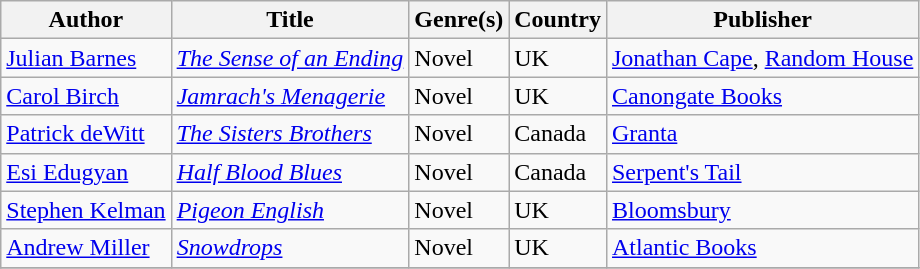<table class="wikitable">
<tr>
<th>Author</th>
<th>Title</th>
<th>Genre(s)</th>
<th>Country</th>
<th>Publisher</th>
</tr>
<tr>
<td><a href='#'>Julian Barnes</a></td>
<td><em><a href='#'>The Sense of an Ending</a></em></td>
<td>Novel</td>
<td>UK</td>
<td><a href='#'>Jonathan Cape</a>,  <a href='#'>Random House</a></td>
</tr>
<tr>
<td><a href='#'>Carol Birch</a></td>
<td><em><a href='#'>Jamrach's Menagerie</a></em></td>
<td>Novel</td>
<td>UK</td>
<td><a href='#'>Canongate Books</a></td>
</tr>
<tr>
<td><a href='#'>Patrick deWitt</a></td>
<td><em><a href='#'>The Sisters Brothers</a></em></td>
<td>Novel</td>
<td>Canada</td>
<td><a href='#'>Granta</a></td>
</tr>
<tr>
<td><a href='#'>Esi Edugyan</a></td>
<td><em><a href='#'>Half Blood Blues</a></em></td>
<td>Novel</td>
<td>Canada</td>
<td><a href='#'>Serpent's Tail</a></td>
</tr>
<tr>
<td><a href='#'>Stephen Kelman</a></td>
<td><em><a href='#'>Pigeon English</a></em></td>
<td>Novel</td>
<td>UK</td>
<td><a href='#'>Bloomsbury</a></td>
</tr>
<tr>
<td><a href='#'>Andrew Miller</a></td>
<td><em><a href='#'>Snowdrops</a></em></td>
<td>Novel</td>
<td>UK</td>
<td><a href='#'>Atlantic Books</a></td>
</tr>
<tr>
</tr>
</table>
